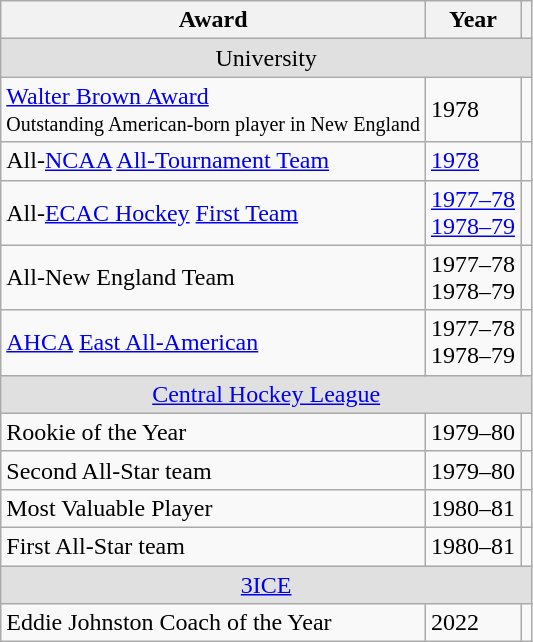<table class="wikitable">
<tr>
<th>Award</th>
<th>Year</th>
<th></th>
</tr>
<tr ALIGN="center" bgcolor="#e0e0e0">
<td colspan="3">University</td>
</tr>
<tr>
<td><a href='#'>Walter Brown Award</a><br><small>Outstanding American-born player in New England</small></td>
<td>1978</td>
<td></td>
</tr>
<tr>
<td>All-<a href='#'>NCAA</a> <a href='#'>All-Tournament Team</a></td>
<td><a href='#'>1978</a></td>
<td></td>
</tr>
<tr>
<td>All-<a href='#'>ECAC Hockey</a> <a href='#'>First Team</a></td>
<td><a href='#'>1977–78</a><br><a href='#'>1978–79</a></td>
<td></td>
</tr>
<tr>
<td>All-New England Team</td>
<td>1977–78<br>1978–79</td>
<td></td>
</tr>
<tr>
<td><a href='#'>AHCA</a> <a href='#'>East All-American</a></td>
<td>1977–78<br>1978–79</td>
<td></td>
</tr>
<tr ALIGN="center" bgcolor="#e0e0e0">
<td colspan="3"><a href='#'>Central Hockey League</a></td>
</tr>
<tr>
<td>Rookie of the Year</td>
<td>1979–80</td>
<td></td>
</tr>
<tr>
<td>Second All-Star team</td>
<td>1979–80</td>
<td></td>
</tr>
<tr>
<td>Most Valuable Player</td>
<td>1980–81</td>
<td></td>
</tr>
<tr>
<td>First All-Star team</td>
<td>1980–81</td>
<td></td>
</tr>
<tr ALIGN="center" bgcolor="#e0e0e0">
<td colspan="3"><a href='#'>3ICE</a></td>
</tr>
<tr>
<td>Eddie Johnston Coach of the Year</td>
<td>2022</td>
<td></td>
</tr>
</table>
